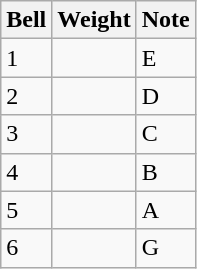<table class="wikitable">
<tr>
<th>Bell</th>
<th>Weight</th>
<th>Note</th>
</tr>
<tr>
<td>1</td>
<td></td>
<td>E</td>
</tr>
<tr>
<td>2</td>
<td></td>
<td>D</td>
</tr>
<tr>
<td>3</td>
<td></td>
<td>C</td>
</tr>
<tr>
<td>4</td>
<td></td>
<td>B</td>
</tr>
<tr>
<td>5</td>
<td></td>
<td>A</td>
</tr>
<tr>
<td>6</td>
<td></td>
<td>G</td>
</tr>
</table>
